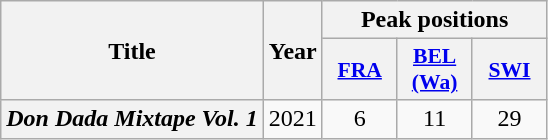<table class="wikitable plainrowheaders" style="text-align:center">
<tr>
<th scope="col" rowspan="2">Title</th>
<th scope="col" rowspan="2">Year</th>
<th scope="col" colspan="4">Peak positions</th>
</tr>
<tr>
<th scope="col" style="width:3em;font-size:90%;"><a href='#'>FRA</a><br></th>
<th scope="col" style="width:3em;font-size:90%;"><a href='#'>BEL <br>(Wa)</a><br></th>
<th scope="col" style="width:3em;font-size:90%;"><a href='#'>SWI</a><br></th>
</tr>
<tr>
<th scope="row"><em>Don Dada Mixtape Vol. 1</em></th>
<td>2021</td>
<td>6</td>
<td>11</td>
<td>29</td>
</tr>
</table>
